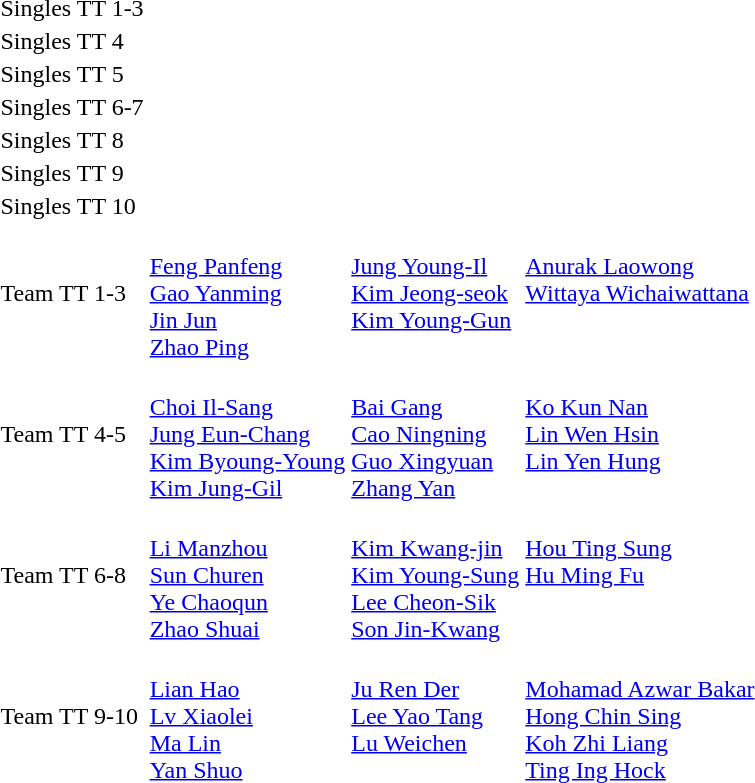<table>
<tr>
<td>Singles TT 1-3</td>
<td></td>
<td></td>
<td></td>
</tr>
<tr>
<td>Singles TT 4</td>
<td></td>
<td></td>
<td></td>
</tr>
<tr>
<td>Singles TT 5</td>
<td></td>
<td></td>
<td></td>
</tr>
<tr>
<td>Singles TT 6-7</td>
<td></td>
<td></td>
<td></td>
</tr>
<tr>
<td>Singles TT 8</td>
<td></td>
<td></td>
<td></td>
</tr>
<tr>
<td>Singles TT 9</td>
<td></td>
<td></td>
<td></td>
</tr>
<tr>
<td>Singles TT 10</td>
<td></td>
<td></td>
<td></td>
</tr>
<tr>
<td>Team TT 1-3</td>
<td> <br> <a href='#'>Feng Panfeng</a> <br> <a href='#'>Gao Yanming</a> <br> <a href='#'>Jin Jun</a> <br> <a href='#'>Zhao Ping</a></td>
<td> <br> <a href='#'>Jung Young-Il</a> <br> <a href='#'>Kim Jeong-seok</a> <br> <a href='#'>Kim Young-Gun</a> <br>  </td>
<td> <br> <a href='#'>Anurak Laowong</a> <br> <a href='#'>Wittaya Wichaiwattana</a> <br>   <br>  </td>
</tr>
<tr>
<td>Team TT 4-5</td>
<td> <br> <a href='#'>Choi Il-Sang</a> <br> <a href='#'>Jung Eun-Chang</a> <br> <a href='#'>Kim Byoung-Young</a> <br> <a href='#'>Kim Jung-Gil</a></td>
<td> <br> <a href='#'>Bai Gang</a> <br> <a href='#'>Cao Ningning</a> <br> <a href='#'>Guo Xingyuan</a> <br> <a href='#'>Zhang Yan</a></td>
<td> <br> <a href='#'>Ko Kun Nan</a> <br> <a href='#'>Lin Wen Hsin</a> <br> <a href='#'>Lin Yen Hung</a> <br>  </td>
</tr>
<tr>
<td>Team TT 6-8</td>
<td> <br> <a href='#'>Li Manzhou</a> <br> <a href='#'>Sun Churen</a> <br> <a href='#'>Ye Chaoqun</a> <br> <a href='#'>Zhao Shuai</a></td>
<td> <br> <a href='#'>Kim Kwang-jin</a> <br> <a href='#'>Kim Young-Sung</a> <br> <a href='#'>Lee Cheon-Sik</a> <br> <a href='#'>Son Jin-Kwang</a></td>
<td> <br> <a href='#'>Hou Ting Sung</a> <br> <a href='#'>Hu Ming Fu</a> <br>   <br>  </td>
</tr>
<tr>
<td>Team TT 9-10</td>
<td> <br> <a href='#'>Lian Hao</a> <br> <a href='#'>Lv Xiaolei</a> <br> <a href='#'>Ma Lin</a> <br> <a href='#'>Yan Shuo</a></td>
<td> <br> <a href='#'>Ju Ren Der</a> <br> <a href='#'>Lee Yao Tang</a> <br> <a href='#'>Lu Weichen</a> <br>  </td>
<td> <br> <a href='#'>Mohamad Azwar Bakar</a> <br> <a href='#'>Hong Chin Sing</a> <br> <a href='#'>Koh Zhi Liang</a> <br> <a href='#'>Ting Ing Hock</a></td>
</tr>
</table>
